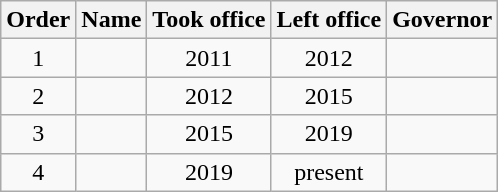<table class="wikitable sortable" style="text-align:center;">
<tr>
<th>Order</th>
<th>Name</th>
<th>Took office</th>
<th>Left office</th>
<th>Governor</th>
</tr>
<tr>
<td align=center>1</td>
<td align=left></td>
<td align=center>2011</td>
<td align=center>2012</td>
<td align=left></td>
</tr>
<tr>
<td align=center>2</td>
<td align=left></td>
<td align=center>2012</td>
<td align=center>2015</td>
<td align=left></td>
</tr>
<tr>
<td align=center>3</td>
<td align=left></td>
<td align=center>2015</td>
<td align=center>2019</td>
<td align=left></td>
</tr>
<tr>
<td align=center>4</td>
<td align=left></td>
<td align=center>2019</td>
<td align=center>present</td>
<td align=left></td>
</tr>
</table>
